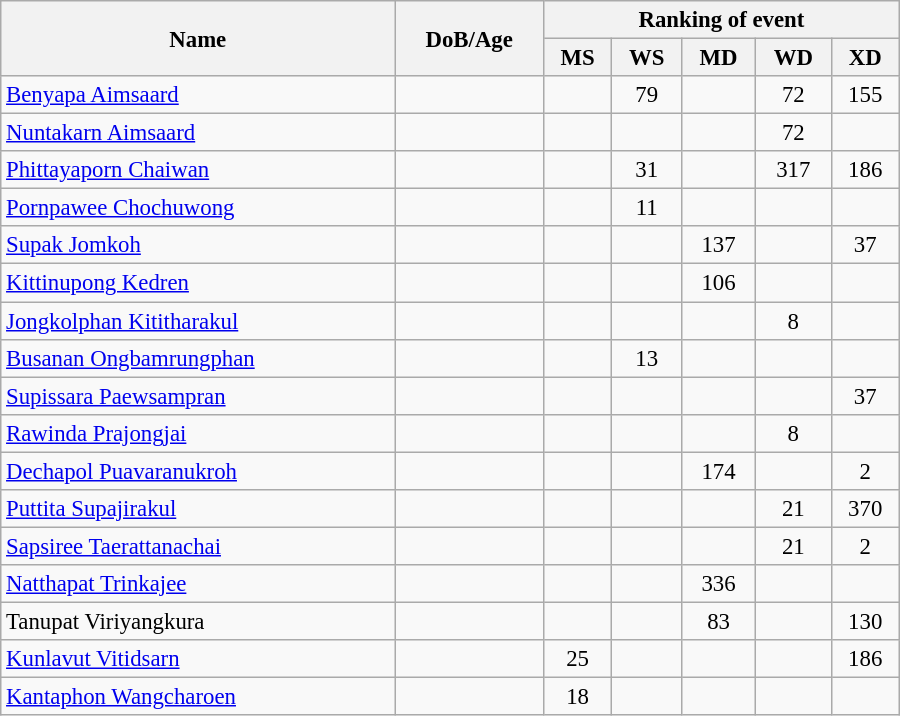<table class="wikitable"  style="width:600px; font-size:95%; text-align:center">
<tr>
<th align="left" rowspan="2">Name</th>
<th align="left" rowspan="2">DoB/Age</th>
<th align="center" colspan="5">Ranking of event</th>
</tr>
<tr>
<th align="left">MS</th>
<th align="left">WS</th>
<th align="left">MD</th>
<th align="left">WD</th>
<th align="left">XD</th>
</tr>
<tr>
<td align="left"><a href='#'>Benyapa Aimsaard</a></td>
<td align="left"></td>
<td></td>
<td>79</td>
<td></td>
<td>72</td>
<td>155</td>
</tr>
<tr>
<td align="left"><a href='#'>Nuntakarn Aimsaard</a></td>
<td align="left"></td>
<td></td>
<td></td>
<td></td>
<td>72</td>
<td></td>
</tr>
<tr>
<td align="left"><a href='#'>Phittayaporn Chaiwan</a></td>
<td align="left"></td>
<td></td>
<td>31</td>
<td></td>
<td>317</td>
<td>186</td>
</tr>
<tr>
<td align="left"><a href='#'>Pornpawee Chochuwong</a></td>
<td align="left"></td>
<td></td>
<td>11</td>
<td></td>
<td></td>
<td></td>
</tr>
<tr>
<td align="left"><a href='#'>Supak Jomkoh</a></td>
<td align="left"></td>
<td></td>
<td></td>
<td>137</td>
<td></td>
<td>37</td>
</tr>
<tr>
<td align="left"><a href='#'>Kittinupong Kedren</a></td>
<td align="left"></td>
<td></td>
<td></td>
<td>106</td>
<td></td>
<td></td>
</tr>
<tr>
<td align="left"><a href='#'>Jongkolphan Kititharakul</a></td>
<td align="left"></td>
<td></td>
<td></td>
<td></td>
<td>8</td>
<td></td>
</tr>
<tr>
<td align="left"><a href='#'>Busanan Ongbamrungphan</a></td>
<td align="left"></td>
<td></td>
<td>13</td>
<td></td>
<td></td>
<td></td>
</tr>
<tr>
<td align="left"><a href='#'>Supissara Paewsampran</a></td>
<td align="left"></td>
<td></td>
<td></td>
<td></td>
<td></td>
<td>37</td>
</tr>
<tr>
<td align="left"><a href='#'>Rawinda Prajongjai</a></td>
<td align="left"></td>
<td></td>
<td></td>
<td></td>
<td>8</td>
<td></td>
</tr>
<tr>
<td align="left"><a href='#'>Dechapol Puavaranukroh</a></td>
<td align="left"></td>
<td></td>
<td></td>
<td>174</td>
<td></td>
<td>2</td>
</tr>
<tr>
<td align="left"><a href='#'>Puttita Supajirakul</a></td>
<td align="left"></td>
<td></td>
<td></td>
<td></td>
<td>21</td>
<td>370</td>
</tr>
<tr>
<td align="left"><a href='#'>Sapsiree Taerattanachai</a></td>
<td align="left"></td>
<td></td>
<td></td>
<td></td>
<td>21</td>
<td>2</td>
</tr>
<tr>
<td align="left"><a href='#'>Natthapat Trinkajee</a></td>
<td align="left"></td>
<td></td>
<td></td>
<td>336</td>
<td></td>
<td></td>
</tr>
<tr>
<td align="left">Tanupat Viriyangkura</td>
<td align="left"></td>
<td></td>
<td></td>
<td>83</td>
<td></td>
<td>130</td>
</tr>
<tr>
<td align="left"><a href='#'>Kunlavut Vitidsarn</a></td>
<td align="left"></td>
<td>25</td>
<td></td>
<td></td>
<td></td>
<td>186</td>
</tr>
<tr>
<td align="left"><a href='#'>Kantaphon Wangcharoen</a></td>
<td align="left"></td>
<td>18</td>
<td></td>
<td></td>
<td></td>
<td></td>
</tr>
</table>
